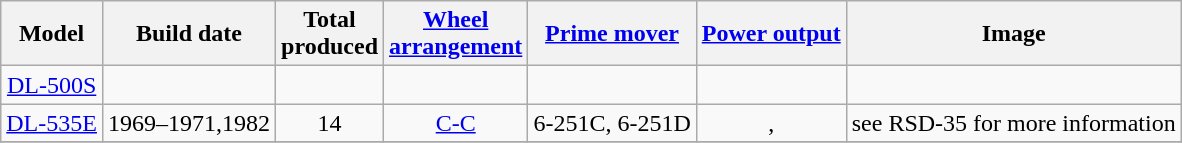<table class="wikitable sortable">
<tr>
<th>Model</th>
<th>Build date</th>
<th>Total<br>produced</th>
<th><a href='#'>Wheel<br>arrangement</a></th>
<th><a href='#'>Prime mover</a></th>
<th><a href='#'>Power output</a></th>
<th class="unsortable">Image</th>
</tr>
<tr style=text-align:center>
<td><a href='#'>DL-500S</a></td>
<td></td>
<td></td>
<td></td>
<td></td>
<td></td>
<td></td>
</tr>
<tr style=text-align:center>
<td><a href='#'>DL-535E</a></td>
<td>1969–1971,1982</td>
<td>14</td>
<td><a href='#'>C-C</a></td>
<td>6-251C, 6-251D</td>
<td>, </td>
<td>see RSD-35 for more information</td>
</tr>
<tr>
</tr>
</table>
